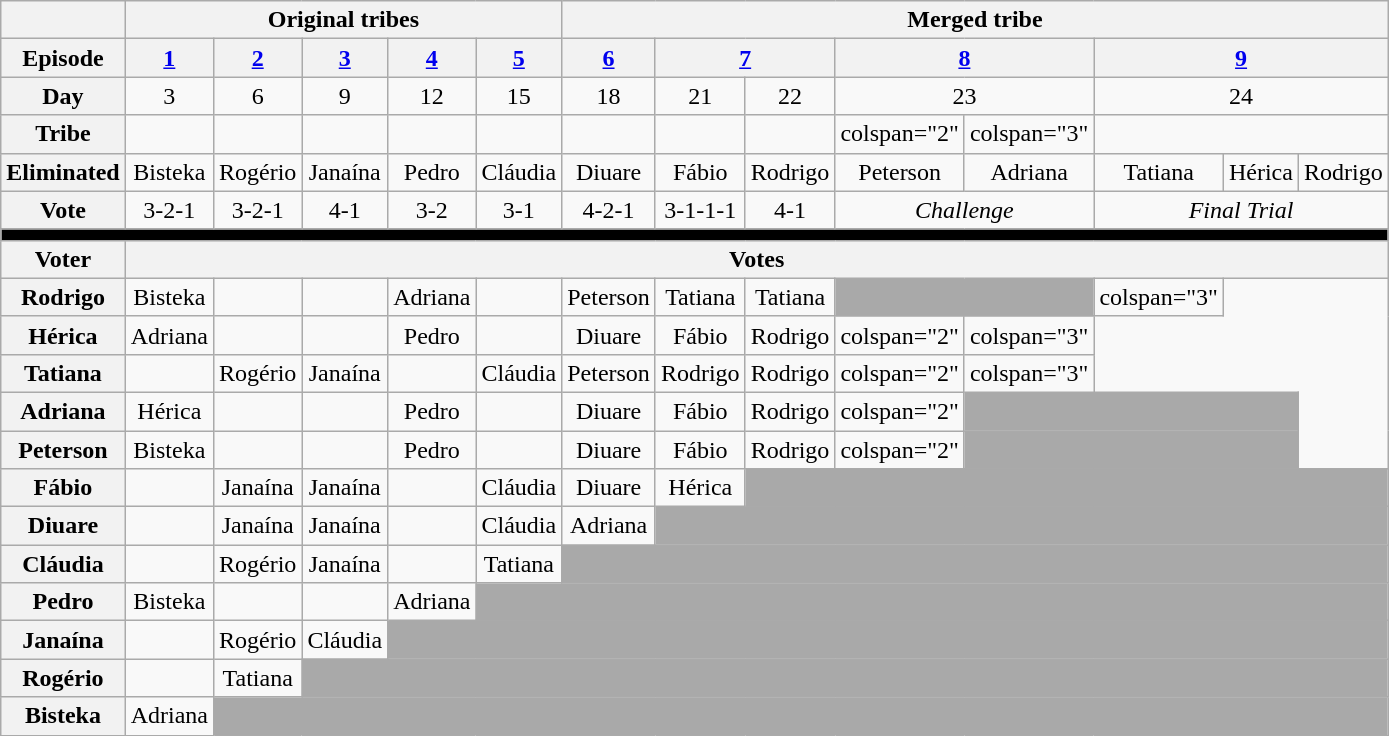<table class="wikitable" style="text-align:center">
<tr>
<th></th>
<th colspan="5">Original tribes</th>
<th colspan="8">Merged tribe</th>
</tr>
<tr>
<th>Episode</th>
<th><a href='#'>1</a></th>
<th><a href='#'>2</a></th>
<th><a href='#'>3</a></th>
<th><a href='#'>4</a></th>
<th><a href='#'>5</a></th>
<th><a href='#'>6</a></th>
<th colspan="2"><a href='#'>7</a></th>
<th colspan="2"><a href='#'>8</a></th>
<th colspan="3"><a href='#'>9</a></th>
</tr>
<tr>
<th>Day</th>
<td>3</td>
<td>6</td>
<td>9</td>
<td>12</td>
<td>15</td>
<td>18</td>
<td>21</td>
<td>22</td>
<td colspan="2">23</td>
<td colspan="3">24</td>
</tr>
<tr>
<th>Tribe</th>
<td></td>
<td></td>
<td></td>
<td></td>
<td></td>
<td></td>
<td></td>
<td></td>
<td>colspan="2" </td>
<td>colspan="3" </td>
</tr>
<tr>
<th>Eliminated</th>
<td>Bisteka</td>
<td>Rogério</td>
<td>Janaína</td>
<td>Pedro</td>
<td>Cláudia</td>
<td>Diuare</td>
<td>Fábio</td>
<td>Rodrigo</td>
<td>Peterson</td>
<td>Adriana</td>
<td>Tatiana</td>
<td>Hérica</td>
<td>Rodrigo</td>
</tr>
<tr>
<th>Vote</th>
<td>3-2-1</td>
<td>3-2-1</td>
<td>4-1</td>
<td>3-2</td>
<td>3-1</td>
<td>4-2-1</td>
<td>3-1-1-1</td>
<td>4-1</td>
<td colspan="2"><em>Challenge</em></td>
<td colspan="3"><em>Final Trial</em></td>
</tr>
<tr>
<td bgcolor="black" colspan="14"></td>
</tr>
<tr>
<th>Voter</th>
<th colspan="13">Votes</th>
</tr>
<tr>
<th>Rodrigo</th>
<td>Bisteka</td>
<td></td>
<td></td>
<td>Adriana</td>
<td></td>
<td>Peterson</td>
<td>Tatiana</td>
<td>Tatiana</td>
<td colspan="2" bgcolor="darkgrey"></td>
<td>colspan="3" </td>
</tr>
<tr>
<th>Hérica</th>
<td>Adriana</td>
<td></td>
<td></td>
<td>Pedro</td>
<td></td>
<td>Diuare</td>
<td>Fábio</td>
<td>Rodrigo</td>
<td>colspan="2" </td>
<td>colspan="3" </td>
</tr>
<tr>
<th>Tatiana</th>
<td></td>
<td>Rogério</td>
<td>Janaína</td>
<td></td>
<td>Cláudia</td>
<td>Peterson</td>
<td>Rodrigo</td>
<td>Rodrigo</td>
<td>colspan="2" </td>
<td>colspan="3" </td>
</tr>
<tr>
<th>Adriana</th>
<td>Hérica</td>
<td></td>
<td></td>
<td>Pedro</td>
<td></td>
<td>Diuare</td>
<td>Fábio</td>
<td>Rodrigo</td>
<td>colspan="2" </td>
<td colspan="3" bgcolor="darkgrey"></td>
</tr>
<tr>
<th>Peterson</th>
<td>Bisteka</td>
<td></td>
<td></td>
<td>Pedro</td>
<td></td>
<td>Diuare</td>
<td>Fábio</td>
<td>Rodrigo</td>
<td>colspan="2" </td>
<td colspan="3" bgcolor="darkgrey"></td>
</tr>
<tr>
<th>Fábio</th>
<td></td>
<td>Janaína</td>
<td>Janaína</td>
<td></td>
<td>Cláudia</td>
<td>Diuare</td>
<td>Hérica</td>
<td bgcolor="darkgrey" colspan="6"></td>
</tr>
<tr>
<th>Diuare</th>
<td></td>
<td>Janaína</td>
<td>Janaína</td>
<td></td>
<td>Cláudia</td>
<td>Adriana</td>
<td bgcolor="darkgrey" colspan="7"></td>
</tr>
<tr>
<th>Cláudia</th>
<td></td>
<td>Rogério</td>
<td>Janaína</td>
<td></td>
<td>Tatiana</td>
<td bgcolor="darkgrey" colspan="8"></td>
</tr>
<tr>
<th>Pedro</th>
<td>Bisteka</td>
<td></td>
<td></td>
<td>Adriana</td>
<td bgcolor="darkgrey" colspan="9"></td>
</tr>
<tr>
<th>Janaína</th>
<td></td>
<td>Rogério</td>
<td>Cláudia</td>
<td bgcolor="darkgrey" colspan="10"></td>
</tr>
<tr>
<th>Rogério</th>
<td></td>
<td>Tatiana</td>
<td bgcolor="darkgrey" colspan="11"></td>
</tr>
<tr>
<th>Bisteka</th>
<td>Adriana</td>
<td bgcolor="darkgrey" colspan="12"></td>
</tr>
</table>
